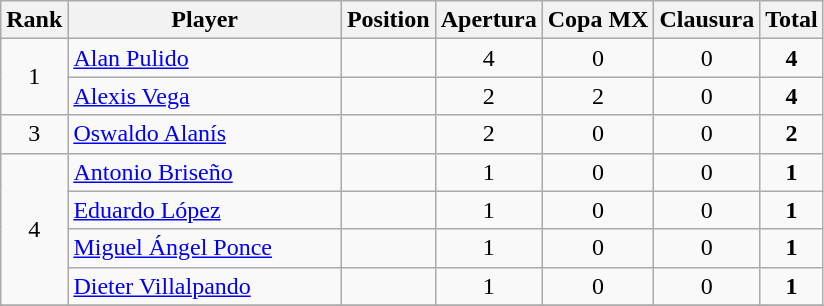<table class="wikitable">
<tr>
<th>Rank</th>
<th style="width:175px;">Player</th>
<th>Position</th>
<th>Apertura</th>
<th>Copa MX</th>
<th>Clausura</th>
<th>Total</th>
</tr>
<tr>
<td align=center rowspan=2>1</td>
<td> <a href='#'>Alan Pulido</a></td>
<td align=center></td>
<td align=center>4</td>
<td align=center>0</td>
<td align=center>0</td>
<td align=center><strong>4</strong></td>
</tr>
<tr>
<td> <a href='#'>Alexis Vega</a></td>
<td align=center></td>
<td align=center>2</td>
<td align=center>2</td>
<td align=center>0</td>
<td align=center><strong>4</strong></td>
</tr>
<tr>
<td align=center>3</td>
<td> <a href='#'>Oswaldo Alanís</a></td>
<td align=center></td>
<td align=center>2</td>
<td align=center>0</td>
<td align=center>0</td>
<td align=center><strong>2</strong></td>
</tr>
<tr>
<td align=center rowspan=4>4</td>
<td> <a href='#'>Antonio Briseño</a></td>
<td align=center></td>
<td align=center>1</td>
<td align=center>0</td>
<td align=center>0</td>
<td align=center><strong>1</strong></td>
</tr>
<tr>
<td> <a href='#'>Eduardo López</a></td>
<td align=center></td>
<td align=center>1</td>
<td align=center>0</td>
<td align=center>0</td>
<td align=center><strong>1</strong></td>
</tr>
<tr>
<td> <a href='#'>Miguel Ángel Ponce</a></td>
<td align=center></td>
<td align=center>1</td>
<td align=center>0</td>
<td align=center>0</td>
<td align=center><strong>1</strong></td>
</tr>
<tr>
<td> <a href='#'>Dieter Villalpando</a></td>
<td align=center></td>
<td align=center>1</td>
<td align=center>0</td>
<td align=center>0</td>
<td align=center><strong>1</strong></td>
</tr>
<tr>
</tr>
</table>
